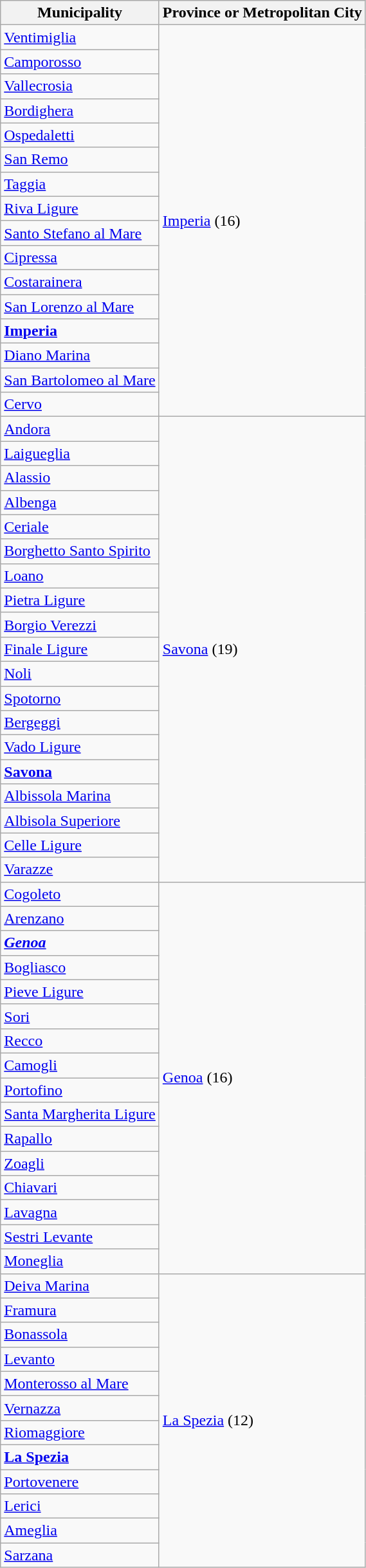<table class="wikitable sortable">
<tr>
<th>Municipality</th>
<th>Province or Metropolitan City</th>
</tr>
<tr>
<td><a href='#'>Ventimiglia</a></td>
<td rowspan="16"><a href='#'>Imperia</a> (16)</td>
</tr>
<tr>
<td><a href='#'>Camporosso</a></td>
</tr>
<tr>
<td><a href='#'>Vallecrosia</a></td>
</tr>
<tr>
<td><a href='#'>Bordighera</a></td>
</tr>
<tr>
<td><a href='#'>Ospedaletti</a></td>
</tr>
<tr>
<td><a href='#'>San Remo</a></td>
</tr>
<tr>
<td><a href='#'>Taggia</a></td>
</tr>
<tr>
<td><a href='#'>Riva Ligure</a></td>
</tr>
<tr>
<td><a href='#'>Santo Stefano al Mare</a></td>
</tr>
<tr>
<td><a href='#'>Cipressa</a></td>
</tr>
<tr>
<td><a href='#'>Costarainera</a></td>
</tr>
<tr>
<td><a href='#'>San Lorenzo al Mare</a></td>
</tr>
<tr>
<td><strong><a href='#'>Imperia</a></strong></td>
</tr>
<tr>
<td><a href='#'>Diano Marina</a></td>
</tr>
<tr>
<td><a href='#'>San Bartolomeo al Mare</a></td>
</tr>
<tr>
<td><a href='#'>Cervo</a></td>
</tr>
<tr>
<td><a href='#'>Andora</a></td>
<td rowspan="19"><a href='#'>Savona</a> (19)</td>
</tr>
<tr>
<td><a href='#'>Laigueglia</a></td>
</tr>
<tr>
<td><a href='#'>Alassio</a></td>
</tr>
<tr>
<td><a href='#'>Albenga</a></td>
</tr>
<tr>
<td><a href='#'>Ceriale</a></td>
</tr>
<tr>
<td><a href='#'>Borghetto Santo Spirito</a></td>
</tr>
<tr>
<td><a href='#'>Loano</a></td>
</tr>
<tr>
<td><a href='#'>Pietra Ligure</a></td>
</tr>
<tr>
<td><a href='#'>Borgio Verezzi</a></td>
</tr>
<tr>
<td><a href='#'>Finale Ligure</a></td>
</tr>
<tr>
<td><a href='#'>Noli</a></td>
</tr>
<tr>
<td><a href='#'>Spotorno</a></td>
</tr>
<tr>
<td><a href='#'>Bergeggi</a></td>
</tr>
<tr>
<td><a href='#'>Vado Ligure</a></td>
</tr>
<tr>
<td><strong><a href='#'>Savona</a></strong></td>
</tr>
<tr>
<td><a href='#'>Albissola Marina</a></td>
</tr>
<tr>
<td><a href='#'>Albisola Superiore</a></td>
</tr>
<tr>
<td><a href='#'>Celle Ligure</a></td>
</tr>
<tr>
<td><a href='#'>Varazze</a></td>
</tr>
<tr>
<td><a href='#'>Cogoleto</a></td>
<td rowspan="16"><a href='#'>Genoa</a> (16)</td>
</tr>
<tr>
<td><a href='#'>Arenzano</a></td>
</tr>
<tr>
<td><strong><em><a href='#'>Genoa</a></em></strong></td>
</tr>
<tr>
<td><a href='#'>Bogliasco</a></td>
</tr>
<tr>
<td><a href='#'>Pieve Ligure</a></td>
</tr>
<tr>
<td><a href='#'>Sori</a></td>
</tr>
<tr>
<td><a href='#'>Recco</a></td>
</tr>
<tr>
<td><a href='#'>Camogli</a></td>
</tr>
<tr>
<td><a href='#'>Portofino</a></td>
</tr>
<tr>
<td><a href='#'>Santa Margherita Ligure</a></td>
</tr>
<tr>
<td><a href='#'>Rapallo</a></td>
</tr>
<tr>
<td><a href='#'>Zoagli</a></td>
</tr>
<tr>
<td><a href='#'>Chiavari</a></td>
</tr>
<tr>
<td><a href='#'>Lavagna</a></td>
</tr>
<tr>
<td><a href='#'>Sestri Levante</a></td>
</tr>
<tr>
<td><a href='#'>Moneglia</a></td>
</tr>
<tr>
<td><a href='#'>Deiva Marina</a></td>
<td rowspan="12"><a href='#'>La Spezia</a> (12)</td>
</tr>
<tr>
<td><a href='#'>Framura</a></td>
</tr>
<tr>
<td><a href='#'>Bonassola</a></td>
</tr>
<tr>
<td><a href='#'>Levanto</a></td>
</tr>
<tr>
<td><a href='#'>Monterosso al Mare</a></td>
</tr>
<tr>
<td><a href='#'>Vernazza</a></td>
</tr>
<tr>
<td><a href='#'>Riomaggiore</a></td>
</tr>
<tr>
<td><strong><a href='#'>La Spezia</a></strong></td>
</tr>
<tr>
<td><a href='#'>Portovenere</a></td>
</tr>
<tr>
<td><a href='#'>Lerici</a></td>
</tr>
<tr>
<td><a href='#'>Ameglia</a></td>
</tr>
<tr>
<td><a href='#'>Sarzana</a></td>
</tr>
</table>
